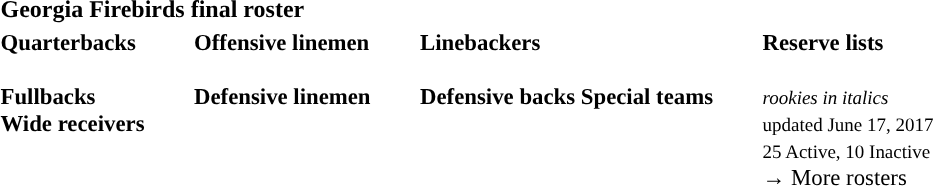<table class="toccolours" style="text-align: left;">
<tr>
<th colspan="7">Georgia Firebirds final roster</th>
</tr>
<tr>
<td style="font-size: 95%;vertical-align:top;"><strong>Quarterbacks</strong><br><br><strong>Fullbacks</strong>
<br><strong>Wide receivers</strong>







</td>
<td style="width: 25px;"></td>
<td style="font-size: 95%;vertical-align:top;"><strong>Offensive linemen</strong><br>

<br><strong>Defensive linemen</strong>




</td>
<td style="width: 25px;"></td>
<td style="font-size: 95%;vertical-align:top;"><strong>Linebackers</strong><br><br><strong>Defensive backs</strong>






<strong>Special teams</strong>
</td>
<td style="width: 25px;"></td>
<td style="font-size: 95%;vertical-align:top;"><strong>Reserve lists</strong><br>








<br><small><em>rookies in italics</em></small><br>
<small> updated June 17, 2017</small><br>
<small>25 Active, 10 Inactive</small><br>→ More rosters</td>
</tr>
<tr>
</tr>
</table>
